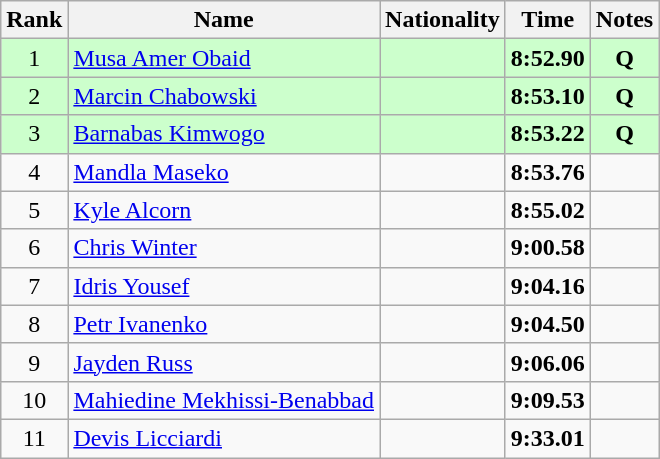<table class="wikitable sortable" style="text-align:center">
<tr>
<th>Rank</th>
<th>Name</th>
<th>Nationality</th>
<th>Time</th>
<th>Notes</th>
</tr>
<tr bgcolor=ccffcc>
<td>1</td>
<td align=left><a href='#'>Musa Amer Obaid</a></td>
<td align=left></td>
<td><strong>8:52.90</strong></td>
<td><strong>Q</strong></td>
</tr>
<tr bgcolor=ccffcc>
<td>2</td>
<td align=left><a href='#'>Marcin Chabowski</a></td>
<td align=left></td>
<td><strong>8:53.10</strong></td>
<td><strong>Q</strong></td>
</tr>
<tr bgcolor=ccffcc>
<td>3</td>
<td align=left><a href='#'>Barnabas Kimwogo</a></td>
<td align=left></td>
<td><strong>8:53.22</strong></td>
<td><strong>Q</strong></td>
</tr>
<tr>
<td>4</td>
<td align=left><a href='#'>Mandla Maseko</a></td>
<td align=left></td>
<td><strong>8:53.76</strong></td>
<td></td>
</tr>
<tr>
<td>5</td>
<td align=left><a href='#'>Kyle Alcorn</a></td>
<td align=left></td>
<td><strong>8:55.02</strong></td>
<td></td>
</tr>
<tr>
<td>6</td>
<td align=left><a href='#'>Chris Winter</a></td>
<td align=left></td>
<td><strong>9:00.58</strong></td>
<td></td>
</tr>
<tr>
<td>7</td>
<td align=left><a href='#'>Idris Yousef</a></td>
<td align=left></td>
<td><strong>9:04.16</strong></td>
<td></td>
</tr>
<tr>
<td>8</td>
<td align=left><a href='#'>Petr Ivanenko</a></td>
<td align=left></td>
<td><strong>9:04.50</strong></td>
<td></td>
</tr>
<tr>
<td>9</td>
<td align=left><a href='#'>Jayden Russ</a></td>
<td align=left></td>
<td><strong>9:06.06</strong></td>
<td></td>
</tr>
<tr>
<td>10</td>
<td align=left><a href='#'>Mahiedine Mekhissi-Benabbad</a></td>
<td align=left></td>
<td><strong>9:09.53</strong></td>
<td></td>
</tr>
<tr>
<td>11</td>
<td align=left><a href='#'>Devis Licciardi</a></td>
<td align=left></td>
<td><strong>9:33.01</strong></td>
<td></td>
</tr>
</table>
